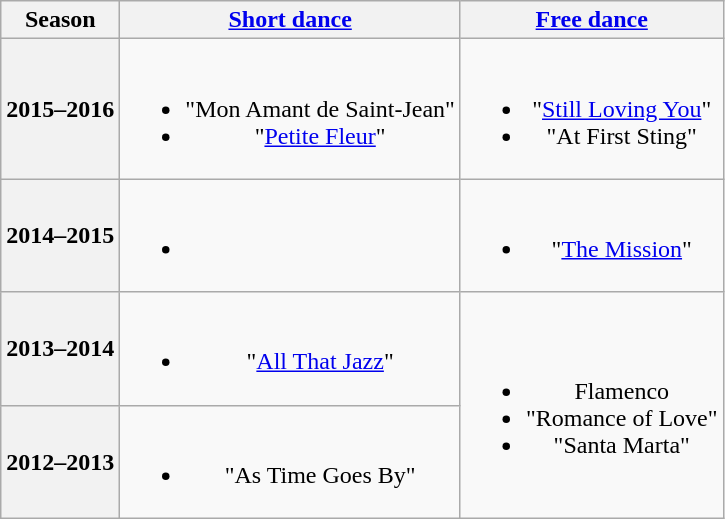<table class=wikitable style=text-align:center>
<tr>
<th>Season</th>
<th><a href='#'>Short dance</a></th>
<th><a href='#'>Free dance</a></th>
</tr>
<tr>
<th>2015–2016 <br> </th>
<td><br><ul><li>"Mon Amant de Saint-Jean" <br></li><li>"<a href='#'>Petite Fleur</a>" <br></li></ul></td>
<td><br><ul><li>"<a href='#'>Still Loving You</a>"</li><li>"At First Sting" <br></li></ul></td>
</tr>
<tr>
<th>2014–2015 <br> </th>
<td><br><ul><li></li></ul></td>
<td><br><ul><li>"<a href='#'>The Mission</a>" <br></li></ul></td>
</tr>
<tr>
<th>2013–2014 <br> </th>
<td><br><ul><li>"<a href='#'>All That Jazz</a>" <br></li></ul></td>
<td rowspan=2><br><ul><li>Flamenco</li><li>"Romance of Love" <br></li><li>"Santa Marta" <br></li></ul></td>
</tr>
<tr>
<th>2012–2013 <br> </th>
<td><br><ul><li>"As Time Goes By" <br></li></ul></td>
</tr>
</table>
